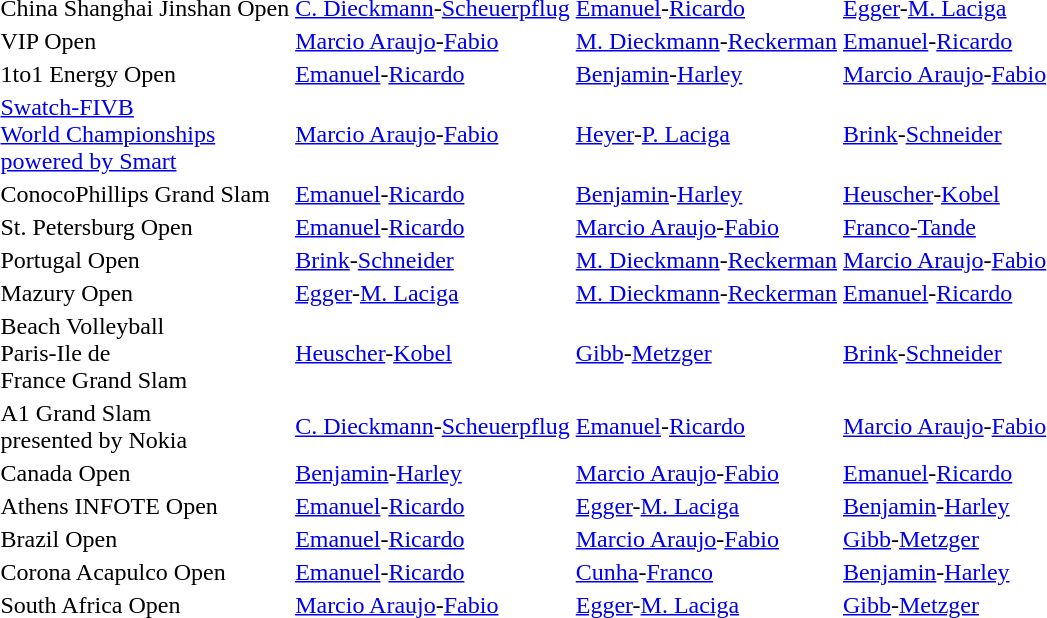<table>
<tr>
<td>China Shanghai Jinshan Open</td>
<td> <a href='#'>C. Dieckmann</a>-<a href='#'>Scheuerpflug</a></td>
<td> <a href='#'>Emanuel</a>-<a href='#'>Ricardo</a></td>
<td> <a href='#'>Egger</a>-<a href='#'>M. Laciga</a></td>
</tr>
<tr>
<td>VIP Open</td>
<td> <a href='#'>Marcio Araujo</a>-<a href='#'>Fabio</a></td>
<td> <a href='#'>M. Dieckmann</a>-<a href='#'>Reckerman</a></td>
<td> <a href='#'>Emanuel</a>-<a href='#'>Ricardo</a></td>
</tr>
<tr>
<td>1to1 Energy Open</td>
<td> <a href='#'>Emanuel</a>-<a href='#'>Ricardo</a></td>
<td> <a href='#'>Benjamin</a>-<a href='#'>Harley</a></td>
<td> <a href='#'>Marcio Araujo</a>-<a href='#'>Fabio</a></td>
</tr>
<tr>
<td><a href='#'>Swatch-FIVB <br>World Championships <br>powered by Smart</a></td>
<td> <a href='#'>Marcio Araujo</a>-<a href='#'>Fabio</a></td>
<td> <a href='#'>Heyer</a>-<a href='#'>P. Laciga</a></td>
<td> <a href='#'>Brink</a>-<a href='#'>Schneider</a></td>
</tr>
<tr>
<td>ConocoPhillips Grand Slam</td>
<td> <a href='#'>Emanuel</a>-<a href='#'>Ricardo</a></td>
<td> <a href='#'>Benjamin</a>-<a href='#'>Harley</a></td>
<td> <a href='#'>Heuscher</a>-<a href='#'>Kobel</a></td>
</tr>
<tr>
<td>St. Petersburg Open</td>
<td> <a href='#'>Emanuel</a>-<a href='#'>Ricardo</a></td>
<td> <a href='#'>Marcio Araujo</a>-<a href='#'>Fabio</a></td>
<td> <a href='#'>Franco</a>-<a href='#'>Tande</a></td>
</tr>
<tr>
<td>Portugal Open</td>
<td> <a href='#'>Brink</a>-<a href='#'>Schneider</a></td>
<td> <a href='#'>M. Dieckmann</a>-<a href='#'>Reckerman</a></td>
<td> <a href='#'>Marcio Araujo</a>-<a href='#'>Fabio</a></td>
</tr>
<tr>
<td>Mazury Open</td>
<td> <a href='#'>Egger</a>-<a href='#'>M. Laciga</a></td>
<td> <a href='#'>M. Dieckmann</a>-<a href='#'>Reckerman</a></td>
<td> <a href='#'>Emanuel</a>-<a href='#'>Ricardo</a></td>
</tr>
<tr>
<td>Beach Volleyball <br>Paris-Ile de <br>France Grand Slam</td>
<td> <a href='#'>Heuscher</a>-<a href='#'>Kobel</a></td>
<td> <a href='#'>Gibb</a>-<a href='#'>Metzger</a></td>
<td> <a href='#'>Brink</a>-<a href='#'>Schneider</a></td>
</tr>
<tr>
<td>A1 Grand Slam <br>presented by Nokia</td>
<td> <a href='#'>C. Dieckmann</a>-<a href='#'>Scheuerpflug</a></td>
<td> <a href='#'>Emanuel</a>-<a href='#'>Ricardo</a></td>
<td> <a href='#'>Marcio Araujo</a>-<a href='#'>Fabio</a></td>
</tr>
<tr>
<td>Canada Open</td>
<td> <a href='#'>Benjamin</a>-<a href='#'>Harley</a></td>
<td> <a href='#'>Marcio Araujo</a>-<a href='#'>Fabio</a></td>
<td> <a href='#'>Emanuel</a>-<a href='#'>Ricardo</a></td>
</tr>
<tr>
<td>Athens INFOTE Open</td>
<td> <a href='#'>Emanuel</a>-<a href='#'>Ricardo</a></td>
<td> <a href='#'>Egger</a>-<a href='#'>M. Laciga</a></td>
<td> <a href='#'>Benjamin</a>-<a href='#'>Harley</a></td>
</tr>
<tr>
<td>Brazil Open</td>
<td> <a href='#'>Emanuel</a>-<a href='#'>Ricardo</a></td>
<td> <a href='#'>Marcio Araujo</a>-<a href='#'>Fabio</a></td>
<td> <a href='#'>Gibb</a>-<a href='#'>Metzger</a></td>
</tr>
<tr>
<td>Corona Acapulco Open</td>
<td> <a href='#'>Emanuel</a>-<a href='#'>Ricardo</a></td>
<td> <a href='#'>Cunha</a>-<a href='#'>Franco</a></td>
<td> <a href='#'>Benjamin</a>-<a href='#'>Harley</a></td>
</tr>
<tr>
<td>South Africa Open</td>
<td> <a href='#'>Marcio Araujo</a>-<a href='#'>Fabio</a></td>
<td> <a href='#'>Egger</a>-<a href='#'>M. Laciga</a></td>
<td> <a href='#'>Gibb</a>-<a href='#'>Metzger</a></td>
</tr>
</table>
